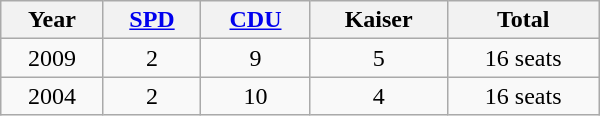<table class="wikitable" width="400">
<tr>
<th>Year</th>
<th><a href='#'>SPD</a></th>
<th><a href='#'>CDU</a></th>
<th>Kaiser</th>
<th>Total</th>
</tr>
<tr align="center">
<td>2009</td>
<td>2</td>
<td>9</td>
<td>5</td>
<td>16 seats</td>
</tr>
<tr align="center">
<td>2004</td>
<td>2</td>
<td>10</td>
<td>4</td>
<td>16 seats</td>
</tr>
</table>
